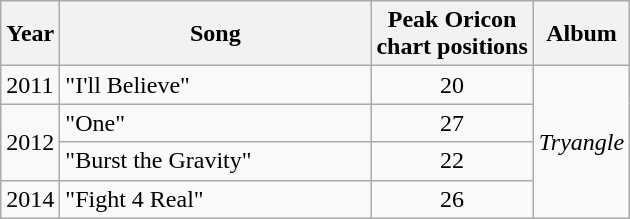<table class="wikitable" border="1">
<tr>
<th rowspan="1">Year</th>
<th rowspan="1" width="200">Song</th>
<th colspan="1">Peak Oricon<br> chart positions<br></th>
<th rowspan="1">Album</th>
</tr>
<tr>
<td>2011</td>
<td align="left">"I'll Believe"</td>
<td align="center">20</td>
<td rowspan="4"><em>Tryangle</em></td>
</tr>
<tr>
<td rowspan="2">2012</td>
<td align="left">"One"</td>
<td align="center">27</td>
</tr>
<tr>
<td align="left">"Burst the Gravity"</td>
<td align="center">22</td>
</tr>
<tr>
<td>2014</td>
<td align="left">"Fight 4 Real"</td>
<td align="center">26</td>
</tr>
</table>
